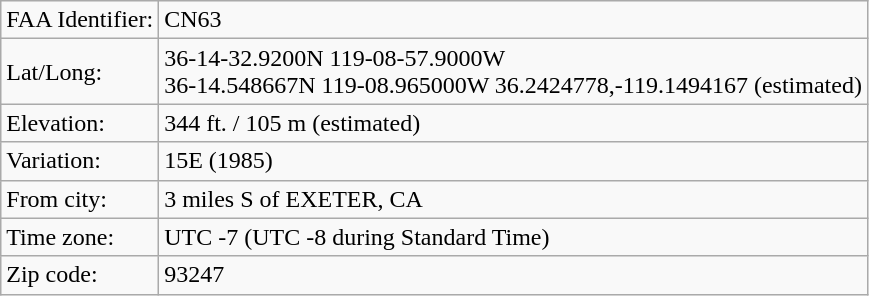<table class="wikitable">
<tr>
<td>FAA Identifier:</td>
<td>CN63</td>
</tr>
<tr>
<td>Lat/Long:</td>
<td>36-14-32.9200N 119-08-57.9000W<br>36-14.548667N 119-08.965000W
36.2424778,-119.1494167
(estimated)</td>
</tr>
<tr>
<td>Elevation:</td>
<td>344 ft. / 105 m (estimated)</td>
</tr>
<tr>
<td>Variation:</td>
<td>15E (1985)</td>
</tr>
<tr>
<td>From city:</td>
<td>3 miles S of EXETER, CA</td>
</tr>
<tr>
<td>Time zone:</td>
<td>UTC -7 (UTC -8 during Standard Time)</td>
</tr>
<tr>
<td>Zip code:</td>
<td>93247</td>
</tr>
</table>
